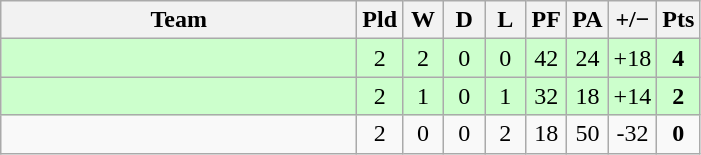<table class="wikitable" style="text-align:center">
<tr>
<th width="230">Team</th>
<th width="20">Pld</th>
<th width="20">W</th>
<th width="20">D</th>
<th width="20">L</th>
<th width="20">PF</th>
<th width="20">PA</th>
<th width="25">+/−</th>
<th width="20">Pts</th>
</tr>
<tr style="background: #ccffcc;">
<td style="text-align:left;"></td>
<td>2</td>
<td>2</td>
<td>0</td>
<td>0</td>
<td>42</td>
<td>24</td>
<td>+18</td>
<td><strong>4</strong></td>
</tr>
<tr style="background: #ccffcc;">
<td style="text-align:left;"></td>
<td>2</td>
<td>1</td>
<td>0</td>
<td>1</td>
<td>32</td>
<td>18</td>
<td>+14</td>
<td><strong>2</strong></td>
</tr>
<tr>
<td style="text-align:left;"></td>
<td>2</td>
<td>0</td>
<td>0</td>
<td>2</td>
<td>18</td>
<td>50</td>
<td>-32</td>
<td><strong>0</strong></td>
</tr>
</table>
